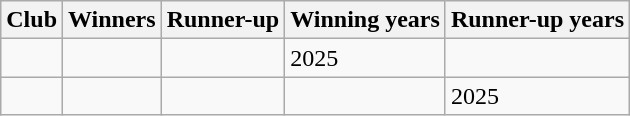<table class="wikitable sortable">
<tr>
<th>Club</th>
<th>Winners</th>
<th>Runner-up</th>
<th>Winning years</th>
<th>Runner-up years</th>
</tr>
<tr>
<td></td>
<td align="center"></td>
<td align="center"></td>
<td>2025</td>
<td></td>
</tr>
<tr>
<td></td>
<td align="center"></td>
<td align="center"></td>
<td></td>
<td>2025</td>
</tr>
</table>
